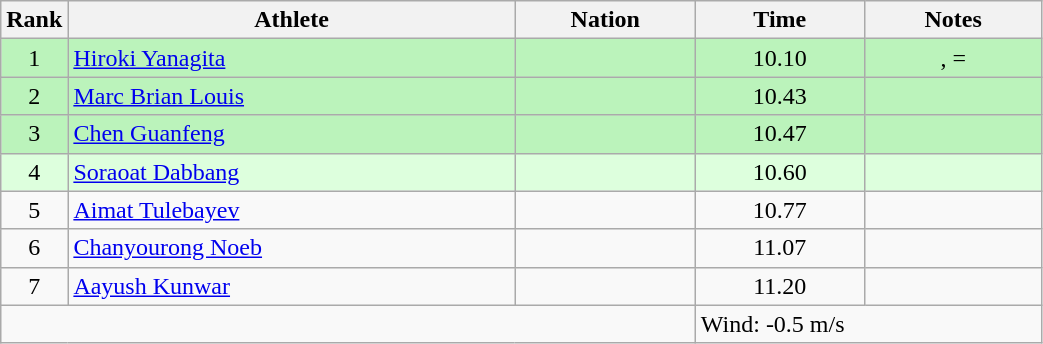<table class="wikitable sortable" style="text-align:center;width: 55%;">
<tr>
<th scope="col" style="width: 10px;">Rank</th>
<th scope="col">Athlete</th>
<th scope="col">Nation</th>
<th scope="col">Time</th>
<th scope="col">Notes</th>
</tr>
<tr bgcolor=bbf3bb>
<td>1</td>
<td align=left><a href='#'>Hiroki Yanagita</a></td>
<td align=left></td>
<td>10.10</td>
<td>, =</td>
</tr>
<tr bgcolor=bbf3bb>
<td>2</td>
<td align=left><a href='#'>Marc Brian Louis</a></td>
<td align=left></td>
<td>10.43</td>
<td></td>
</tr>
<tr bgcolor=bbf3bb>
<td>3</td>
<td align=left><a href='#'>Chen Guanfeng</a></td>
<td align=left></td>
<td>10.47</td>
<td></td>
</tr>
<tr bgcolor=ddffdd>
<td>4</td>
<td align=left><a href='#'>Soraoat Dabbang</a></td>
<td align=left></td>
<td>10.60</td>
<td></td>
</tr>
<tr>
<td>5</td>
<td align=left><a href='#'>Aimat Tulebayev</a></td>
<td align=left></td>
<td>10.77</td>
<td></td>
</tr>
<tr>
<td>6</td>
<td align=left><a href='#'>Chanyourong Noeb</a></td>
<td align=left></td>
<td>11.07</td>
<td></td>
</tr>
<tr>
<td>7</td>
<td align=left><a href='#'>Aayush Kunwar</a></td>
<td align=left></td>
<td>11.20</td>
<td></td>
</tr>
<tr class="sortbottom">
<td colspan="3"></td>
<td colspan="2" style="text-align:left;">Wind: -0.5 m/s</td>
</tr>
</table>
